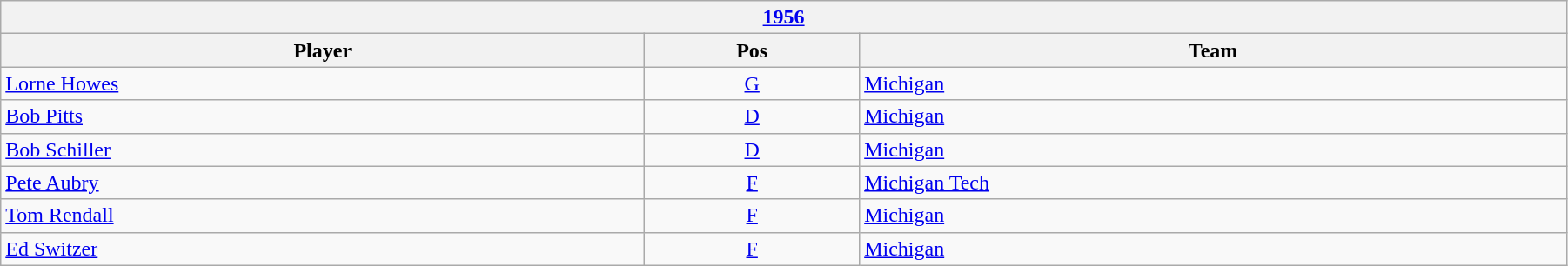<table class="wikitable" width=95%>
<tr>
<th colspan=3><a href='#'>1956</a></th>
</tr>
<tr>
<th>Player</th>
<th>Pos</th>
<th>Team</th>
</tr>
<tr>
<td><a href='#'>Lorne Howes</a></td>
<td style="text-align:center;"><a href='#'>G</a></td>
<td><a href='#'>Michigan</a></td>
</tr>
<tr>
<td><a href='#'>Bob Pitts</a></td>
<td style="text-align:center;"><a href='#'>D</a></td>
<td><a href='#'>Michigan</a></td>
</tr>
<tr>
<td><a href='#'>Bob Schiller</a></td>
<td style="text-align:center;"><a href='#'>D</a></td>
<td><a href='#'>Michigan</a></td>
</tr>
<tr>
<td><a href='#'>Pete Aubry</a></td>
<td style="text-align:center;"><a href='#'>F</a></td>
<td><a href='#'>Michigan Tech</a></td>
</tr>
<tr>
<td><a href='#'>Tom Rendall</a></td>
<td style="text-align:center;"><a href='#'>F</a></td>
<td><a href='#'>Michigan</a></td>
</tr>
<tr>
<td><a href='#'>Ed Switzer</a></td>
<td style="text-align:center;"><a href='#'>F</a></td>
<td><a href='#'>Michigan</a></td>
</tr>
</table>
